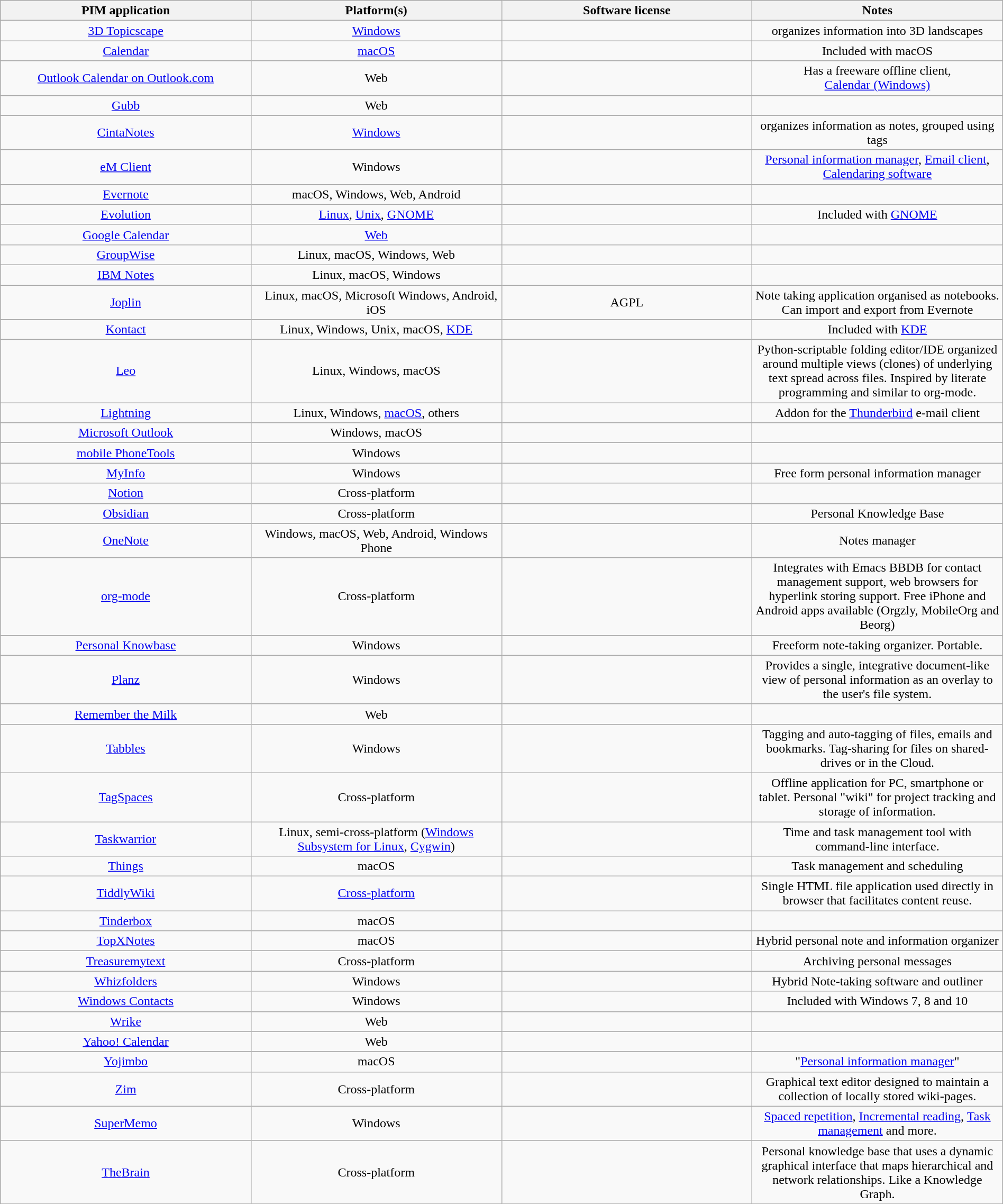<table class="wikitable sortable" style="width: 100%; text-align: center; table-layout: fixed;">
<tr>
<th>PIM application</th>
<th>Platform(s)</th>
<th>Software license</th>
<th>Notes</th>
</tr>
<tr>
<td><a href='#'>3D Topicscape</a></td>
<td><a href='#'>Windows</a></td>
<td></td>
<td>organizes information into 3D landscapes</td>
</tr>
<tr>
<td><a href='#'>Calendar</a></td>
<td><a href='#'>macOS</a></td>
<td></td>
<td>Included with macOS</td>
</tr>
<tr>
<td><a href='#'>Outlook Calendar on Outlook.com</a></td>
<td>Web</td>
<td></td>
<td>Has a freeware offline client, <a href='#'>Calendar&nbsp;(Windows)</a></td>
</tr>
<tr>
<td><a href='#'>Gubb</a></td>
<td>Web</td>
<td></td>
<td></td>
</tr>
<tr>
<td><a href='#'>CintaNotes</a></td>
<td><a href='#'>Windows</a></td>
<td></td>
<td>organizes information as notes, grouped using tags</td>
</tr>
<tr>
<td><a href='#'>eM Client</a></td>
<td>Windows</td>
<td></td>
<td><a href='#'>Personal information manager</a>, <a href='#'>Email client</a>, <a href='#'>Calendaring software</a></td>
</tr>
<tr>
<td><a href='#'>Evernote</a></td>
<td>macOS, Windows, Web, Android</td>
<td></td>
<td></td>
</tr>
<tr>
<td><a href='#'>Evolution</a></td>
<td><a href='#'>Linux</a>, <a href='#'>Unix</a>, <a href='#'>GNOME</a></td>
<td></td>
<td>Included with <a href='#'>GNOME</a></td>
</tr>
<tr>
<td><a href='#'>Google Calendar</a></td>
<td><a href='#'>Web</a></td>
<td></td>
<td></td>
</tr>
<tr>
<td><a href='#'>GroupWise</a></td>
<td>Linux, macOS, Windows, Web</td>
<td></td>
<td></td>
</tr>
<tr>
<td><a href='#'>IBM Notes</a></td>
<td>Linux, macOS, Windows</td>
<td></td>
<td></td>
</tr>
<tr>
<td><a href='#'>Joplin</a></td>
<td>   Linux, macOS, Microsoft Windows, Android, iOS</td>
<td>AGPL</td>
<td>Note taking application organised as notebooks. Can import and export from Evernote</td>
</tr>
<tr>
<td><a href='#'>Kontact</a></td>
<td>Linux, Windows, Unix, macOS, <a href='#'>KDE</a></td>
<td></td>
<td>Included with <a href='#'>KDE</a></td>
</tr>
<tr>
<td><a href='#'>Leo</a></td>
<td>Linux, Windows, macOS</td>
<td></td>
<td>Python-scriptable folding editor/IDE organized around multiple views (clones) of underlying text spread across files. Inspired by literate programming and similar to org-mode.</td>
</tr>
<tr>
<td><a href='#'>Lightning</a></td>
<td>Linux, Windows, <a href='#'>macOS</a>, others</td>
<td></td>
<td>Addon for the <a href='#'>Thunderbird</a> e-mail client</td>
</tr>
<tr>
<td><a href='#'>Microsoft Outlook</a></td>
<td>Windows, macOS</td>
<td></td>
<td></td>
</tr>
<tr>
<td><a href='#'>mobile PhoneTools</a></td>
<td>Windows</td>
<td></td>
<td></td>
</tr>
<tr>
<td><a href='#'>MyInfo</a></td>
<td>Windows</td>
<td></td>
<td>Free form personal information manager</td>
</tr>
<tr>
<td><a href='#'>Notion</a></td>
<td>Cross-platform</td>
<td></td>
</tr>
<tr>
<td><a href='#'>Obsidian</a></td>
<td>Cross-platform</td>
<td></td>
<td>Personal Knowledge Base</td>
</tr>
<tr>
<td><a href='#'>OneNote</a></td>
<td>Windows, macOS, Web, Android, Windows Phone</td>
<td></td>
<td>Notes manager</td>
</tr>
<tr>
<td><a href='#'>org-mode</a></td>
<td>Cross-platform</td>
<td></td>
<td>Integrates with Emacs BBDB for contact management support, web browsers for hyperlink storing support. Free iPhone and Android apps available (Orgzly, MobileOrg and Beorg)</td>
</tr>
<tr>
<td><a href='#'>Personal Knowbase</a></td>
<td>Windows</td>
<td></td>
<td>Freeform note-taking organizer. Portable.</td>
</tr>
<tr>
<td><a href='#'>Planz</a></td>
<td>Windows</td>
<td></td>
<td>Provides a single, integrative document-like view of personal information as an overlay to the user's file system.</td>
</tr>
<tr>
<td><a href='#'>Remember the Milk</a></td>
<td>Web</td>
<td></td>
<td></td>
</tr>
<tr>
<td><a href='#'>Tabbles</a></td>
<td>Windows</td>
<td></td>
<td>Tagging and auto-tagging of files, emails and bookmarks. Tag-sharing for files on shared-drives or in the Cloud.</td>
</tr>
<tr>
<td><a href='#'>TagSpaces</a></td>
<td>Cross-platform</td>
<td></td>
<td>Offline application for PC, smartphone or tablet. Personal "wiki" for project tracking and storage of information.</td>
</tr>
<tr>
<td><a href='#'>Taskwarrior</a></td>
<td>Linux, semi-cross-platform (<a href='#'>Windows Subsystem for Linux</a>, <a href='#'>Cygwin</a>)</td>
<td></td>
<td>Time and task management tool with command-line interface.</td>
</tr>
<tr>
<td><a href='#'>Things</a></td>
<td>macOS</td>
<td></td>
<td>Task management and scheduling</td>
</tr>
<tr>
<td><a href='#'>TiddlyWiki</a></td>
<td><a href='#'>Cross-platform</a></td>
<td></td>
<td>Single HTML file application used directly in browser that facilitates content reuse.</td>
</tr>
<tr>
<td><a href='#'>Tinderbox</a></td>
<td>macOS</td>
<td></td>
<td></td>
</tr>
<tr>
<td><a href='#'>TopXNotes</a></td>
<td>macOS</td>
<td></td>
<td>Hybrid personal note and information organizer</td>
</tr>
<tr>
<td><a href='#'>Treasuremytext</a></td>
<td>Cross-platform</td>
<td></td>
<td>Archiving personal messages</td>
</tr>
<tr>
<td><a href='#'>Whizfolders</a></td>
<td>Windows</td>
<td></td>
<td>Hybrid Note-taking software and outliner</td>
</tr>
<tr>
<td><a href='#'>Windows Contacts</a></td>
<td>Windows</td>
<td></td>
<td>Included with Windows 7, 8 and 10</td>
</tr>
<tr>
<td><a href='#'>Wrike</a></td>
<td>Web</td>
<td></td>
<td></td>
</tr>
<tr>
<td><a href='#'>Yahoo! Calendar</a></td>
<td>Web</td>
<td></td>
<td></td>
</tr>
<tr>
<td><a href='#'>Yojimbo</a></td>
<td>macOS</td>
<td></td>
<td>"<a href='#'>Personal information manager</a>"</td>
</tr>
<tr>
<td><a href='#'>Zim</a></td>
<td>Cross-platform</td>
<td></td>
<td>Graphical text editor designed to maintain a collection of locally stored wiki-pages.</td>
</tr>
<tr>
<td><a href='#'>SuperMemo</a></td>
<td>Windows</td>
<td></td>
<td><a href='#'>Spaced repetition</a>, <a href='#'>Incremental reading</a>, <a href='#'>Task management</a> and more.</td>
</tr>
<tr>
<td><a href='#'>TheBrain</a></td>
<td>Cross-platform</td>
<td></td>
<td>Personal knowledge base that uses a dynamic graphical interface that maps hierarchical and network relationships. Like a Knowledge Graph.</td>
</tr>
</table>
